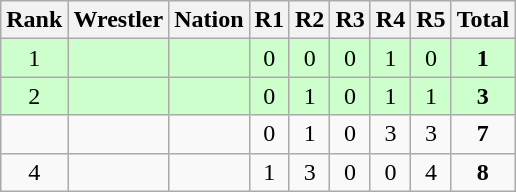<table class="wikitable sortable" style="text-align:center;">
<tr>
<th>Rank</th>
<th>Wrestler</th>
<th>Nation</th>
<th>R1</th>
<th>R2</th>
<th>R3</th>
<th>R4</th>
<th>R5</th>
<th>Total</th>
</tr>
<tr style="background:#cfc;">
<td>1</td>
<td align=left></td>
<td align=left></td>
<td>0</td>
<td>0</td>
<td>0</td>
<td>1</td>
<td>0</td>
<td><strong>1</strong></td>
</tr>
<tr style="background:#cfc;">
<td>2</td>
<td align=left></td>
<td align=left></td>
<td>0</td>
<td>1</td>
<td>0</td>
<td>1</td>
<td>1</td>
<td><strong>3</strong></td>
</tr>
<tr>
<td></td>
<td align=left></td>
<td align=left></td>
<td>0</td>
<td>1</td>
<td>0</td>
<td>3</td>
<td>3</td>
<td><strong>7</strong></td>
</tr>
<tr>
<td>4</td>
<td align=left></td>
<td align=left></td>
<td>1</td>
<td>3</td>
<td>0</td>
<td>0</td>
<td>4</td>
<td><strong>8</strong></td>
</tr>
</table>
